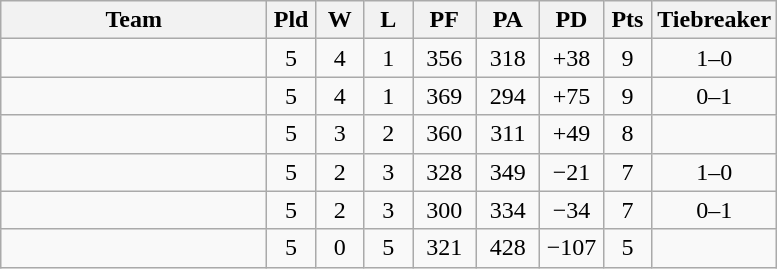<table class="wikitable" style="text-align:center;">
<tr>
<th width=170>Team</th>
<th width=25>Pld</th>
<th width=25>W</th>
<th width=25>L</th>
<th width=35>PF</th>
<th width=35>PA</th>
<th width=35>PD</th>
<th width=25>Pts</th>
<th width=50>Tiebreaker</th>
</tr>
<tr style="background:ccffcc">
<td style="text-align:left"></td>
<td>5</td>
<td>4</td>
<td>1</td>
<td>356</td>
<td>318</td>
<td>+38</td>
<td>9</td>
<td>1–0</td>
</tr>
<tr style="background:ccffcc">
<td style="text-align:left"></td>
<td>5</td>
<td>4</td>
<td>1</td>
<td>369</td>
<td>294</td>
<td>+75</td>
<td>9</td>
<td>0–1</td>
</tr>
<tr style="background:ccffcc">
<td style="text-align:left"></td>
<td>5</td>
<td>3</td>
<td>2</td>
<td>360</td>
<td>311</td>
<td>+49</td>
<td>8</td>
<td></td>
</tr>
<tr style="background:ccffcc">
<td style="text-align:left"></td>
<td>5</td>
<td>2</td>
<td>3</td>
<td>328</td>
<td>349</td>
<td>−21</td>
<td>7</td>
<td>1–0</td>
</tr>
<tr style="background:ffcccc">
<td style="text-align:left"></td>
<td>5</td>
<td>2</td>
<td>3</td>
<td>300</td>
<td>334</td>
<td>−34</td>
<td>7</td>
<td>0–1</td>
</tr>
<tr style="background:ffcccc">
<td style="text-align:left"></td>
<td>5</td>
<td>0</td>
<td>5</td>
<td>321</td>
<td>428</td>
<td>−107</td>
<td>5</td>
<td></td>
</tr>
</table>
